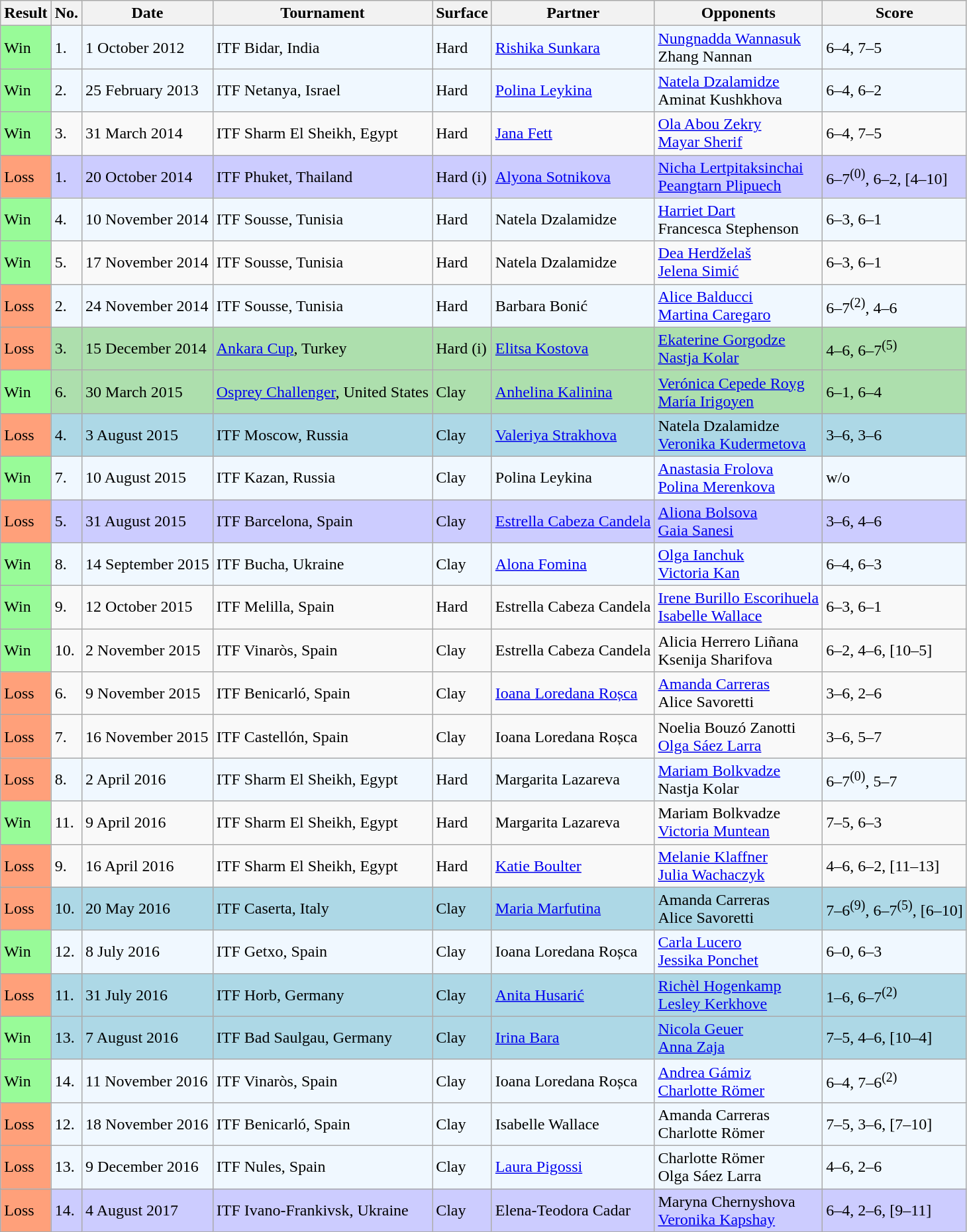<table class="sortable wikitable">
<tr>
<th>Result</th>
<th>No.</th>
<th>Date</th>
<th>Tournament</th>
<th>Surface</th>
<th>Partner</th>
<th>Opponents</th>
<th class="unsortable">Score</th>
</tr>
<tr style="background:#f0f8ff;">
<td style="background:#98fb98;">Win</td>
<td>1.</td>
<td>1 October 2012</td>
<td>ITF Bidar, India</td>
<td>Hard</td>
<td> <a href='#'>Rishika Sunkara</a></td>
<td> <a href='#'>Nungnadda Wannasuk</a> <br>  Zhang Nannan</td>
<td>6–4, 7–5</td>
</tr>
<tr style="background:#f0f8ff;">
<td style="background:#98fb98;">Win</td>
<td>2.</td>
<td>25 February 2013</td>
<td>ITF Netanya, Israel</td>
<td>Hard</td>
<td> <a href='#'>Polina Leykina</a></td>
<td> <a href='#'>Natela Dzalamidze</a> <br>  Aminat Kushkhova</td>
<td>6–4, 6–2</td>
</tr>
<tr>
<td style="background:#98fb98;">Win</td>
<td>3.</td>
<td>31 March 2014</td>
<td>ITF Sharm El Sheikh, Egypt</td>
<td>Hard</td>
<td> <a href='#'>Jana Fett</a></td>
<td> <a href='#'>Ola Abou Zekry</a> <br>  <a href='#'>Mayar Sherif</a></td>
<td>6–4, 7–5</td>
</tr>
<tr style="background:#ccccff;">
<td style="background:#ffa07a;">Loss</td>
<td>1.</td>
<td>20 October 2014</td>
<td>ITF Phuket, Thailand</td>
<td>Hard (i)</td>
<td> <a href='#'>Alyona Sotnikova</a></td>
<td> <a href='#'>Nicha Lertpitaksinchai</a> <br>  <a href='#'>Peangtarn Plipuech</a></td>
<td>6–7<sup>(0)</sup>, 6–2, [4–10]</td>
</tr>
<tr style="background:#f0f8ff;">
<td style="background:#98fb98;">Win</td>
<td>4.</td>
<td>10 November 2014</td>
<td>ITF Sousse, Tunisia</td>
<td>Hard</td>
<td> Natela Dzalamidze</td>
<td> <a href='#'>Harriet Dart</a> <br>  Francesca Stephenson</td>
<td>6–3, 6–1</td>
</tr>
<tr>
<td style="background:#98fb98;">Win</td>
<td>5.</td>
<td>17 November 2014</td>
<td>ITF Sousse, Tunisia</td>
<td>Hard</td>
<td> Natela Dzalamidze</td>
<td> <a href='#'>Dea Herdželaš</a> <br>  <a href='#'>Jelena Simić</a></td>
<td>6–3, 6–1</td>
</tr>
<tr style="background:#f0f8ff;">
<td style="background:#ffa07a;">Loss</td>
<td>2.</td>
<td>24 November 2014</td>
<td>ITF Sousse, Tunisia</td>
<td>Hard</td>
<td> Barbara Bonić</td>
<td> <a href='#'>Alice Balducci</a> <br>  <a href='#'>Martina Caregaro</a></td>
<td>6–7<sup>(2)</sup>, 4–6</td>
</tr>
<tr style="background:#addfad;">
<td style="background:#ffa07a;">Loss</td>
<td>3.</td>
<td>15 December 2014</td>
<td><a href='#'>Ankara Cup</a>, Turkey</td>
<td>Hard (i)</td>
<td> <a href='#'>Elitsa Kostova</a></td>
<td> <a href='#'>Ekaterine Gorgodze</a> <br>  <a href='#'>Nastja Kolar</a></td>
<td>4–6, 6–7<sup>(5)</sup></td>
</tr>
<tr style="background:#addfad;">
<td style="background:#98fb98;">Win</td>
<td>6.</td>
<td>30 March 2015</td>
<td><a href='#'>Osprey Challenger</a>, United States</td>
<td>Clay</td>
<td> <a href='#'>Anhelina Kalinina</a></td>
<td> <a href='#'>Verónica Cepede Royg</a> <br>  <a href='#'>María Irigoyen</a></td>
<td>6–1, 6–4</td>
</tr>
<tr style="background:lightblue;">
<td style="background:#ffa07a;">Loss</td>
<td>4.</td>
<td>3 August 2015</td>
<td>ITF Moscow, Russia</td>
<td>Clay</td>
<td> <a href='#'>Valeriya Strakhova</a></td>
<td> Natela Dzalamidze <br>  <a href='#'>Veronika Kudermetova</a></td>
<td>3–6, 3–6</td>
</tr>
<tr style="background:#f0f8ff;">
<td style="background:#98fb98;">Win</td>
<td>7.</td>
<td>10 August 2015</td>
<td>ITF Kazan, Russia</td>
<td>Clay</td>
<td> Polina Leykina</td>
<td> <a href='#'>Anastasia Frolova</a> <br>  <a href='#'>Polina Merenkova</a></td>
<td>w/o</td>
</tr>
<tr style="background:#ccccff;">
<td style="background:#ffa07a;">Loss</td>
<td>5.</td>
<td>31 August 2015</td>
<td>ITF Barcelona, Spain</td>
<td>Clay</td>
<td> <a href='#'>Estrella Cabeza Candela</a></td>
<td> <a href='#'>Aliona Bolsova</a> <br>  <a href='#'>Gaia Sanesi</a></td>
<td>3–6, 4–6</td>
</tr>
<tr style="background:#f0f8ff;">
<td style="background:#98fb98;">Win</td>
<td>8.</td>
<td>14 September 2015</td>
<td>ITF Bucha, Ukraine</td>
<td>Clay</td>
<td> <a href='#'>Alona Fomina</a></td>
<td> <a href='#'>Olga Ianchuk</a> <br>  <a href='#'>Victoria Kan</a></td>
<td>6–4, 6–3</td>
</tr>
<tr>
<td style="background:#98fb98;">Win</td>
<td>9.</td>
<td>12 October 2015</td>
<td>ITF Melilla, Spain</td>
<td>Hard</td>
<td> Estrella Cabeza Candela</td>
<td> <a href='#'>Irene Burillo Escorihuela</a> <br>  <a href='#'>Isabelle Wallace</a></td>
<td>6–3, 6–1</td>
</tr>
<tr>
<td style="background:#98fb98;">Win</td>
<td>10.</td>
<td>2 November 2015</td>
<td>ITF Vinaròs, Spain</td>
<td>Clay</td>
<td> Estrella Cabeza Candela</td>
<td> Alicia Herrero Liñana <br>  Ksenija Sharifova</td>
<td>6–2, 4–6, [10–5]</td>
</tr>
<tr>
<td style="background:#ffa07a;">Loss</td>
<td>6.</td>
<td>9 November 2015</td>
<td>ITF Benicarló, Spain</td>
<td>Clay</td>
<td> <a href='#'>Ioana Loredana Roșca</a></td>
<td> <a href='#'>Amanda Carreras</a> <br>  Alice Savoretti</td>
<td>3–6, 2–6</td>
</tr>
<tr>
<td style="background:#ffa07a;">Loss</td>
<td>7.</td>
<td>16 November 2015</td>
<td>ITF Castellón, Spain</td>
<td>Clay</td>
<td> Ioana Loredana Roșca</td>
<td> Noelia Bouzó Zanotti <br>  <a href='#'>Olga Sáez Larra</a></td>
<td>3–6, 5–7</td>
</tr>
<tr style="background:#f0f8ff;">
<td style="background:#ffa07a;">Loss</td>
<td>8.</td>
<td>2 April 2016</td>
<td>ITF Sharm El Sheikh, Egypt</td>
<td>Hard</td>
<td> Margarita Lazareva</td>
<td> <a href='#'>Mariam Bolkvadze</a> <br>  Nastja Kolar</td>
<td>6–7<sup>(0)</sup>, 5–7</td>
</tr>
<tr>
<td style="background:#98fb98;">Win</td>
<td>11.</td>
<td>9 April 2016</td>
<td>ITF Sharm El Sheikh, Egypt</td>
<td>Hard</td>
<td> Margarita Lazareva</td>
<td> Mariam Bolkvadze <br>  <a href='#'>Victoria Muntean</a></td>
<td>7–5, 6–3</td>
</tr>
<tr>
<td style="background:#ffa07a;">Loss</td>
<td>9.</td>
<td>16 April 2016</td>
<td>ITF Sharm El Sheikh, Egypt</td>
<td>Hard</td>
<td> <a href='#'>Katie Boulter</a></td>
<td> <a href='#'>Melanie Klaffner</a> <br>  <a href='#'>Julia Wachaczyk</a></td>
<td>4–6, 6–2, [11–13]</td>
</tr>
<tr style="background:lightblue;">
<td style="background:#ffa07a;">Loss</td>
<td>10.</td>
<td>20 May 2016</td>
<td>ITF Caserta, Italy</td>
<td>Clay</td>
<td> <a href='#'>Maria Marfutina</a></td>
<td> Amanda Carreras <br>  Alice Savoretti</td>
<td>7–6<sup>(9)</sup>, 6–7<sup>(5)</sup>, [6–10]</td>
</tr>
<tr style="background:#f0f8ff;">
<td style="background:#98fb98;">Win</td>
<td>12.</td>
<td>8 July 2016</td>
<td>ITF Getxo, Spain</td>
<td>Clay</td>
<td> Ioana Loredana Roșca</td>
<td> <a href='#'>Carla Lucero</a> <br>  <a href='#'>Jessika Ponchet</a></td>
<td>6–0, 6–3</td>
</tr>
<tr style="background:lightblue;">
<td style="background:#ffa07a;">Loss</td>
<td>11.</td>
<td>31 July 2016</td>
<td>ITF Horb, Germany</td>
<td>Clay</td>
<td> <a href='#'>Anita Husarić</a></td>
<td> <a href='#'>Richèl Hogenkamp</a> <br>  <a href='#'>Lesley Kerkhove</a></td>
<td>1–6, 6–7<sup>(2)</sup></td>
</tr>
<tr style="background:lightblue;">
<td style="background:#98fb98;">Win</td>
<td>13.</td>
<td>7 August 2016</td>
<td>ITF Bad Saulgau, Germany</td>
<td>Clay</td>
<td> <a href='#'>Irina Bara</a></td>
<td> <a href='#'>Nicola Geuer</a> <br>  <a href='#'>Anna Zaja</a></td>
<td>7–5, 4–6, [10–4]</td>
</tr>
<tr style="background:#f0f8ff;">
<td style="background:#98fb98;">Win</td>
<td>14.</td>
<td>11 November 2016</td>
<td>ITF Vinaròs, Spain</td>
<td>Clay</td>
<td> Ioana Loredana Roșca</td>
<td> <a href='#'>Andrea Gámiz</a> <br>  <a href='#'>Charlotte Römer</a></td>
<td>6–4, 7–6<sup>(2)</sup></td>
</tr>
<tr style="background:#f0f8ff;">
<td style="background:#ffa07a;">Loss</td>
<td>12.</td>
<td>18 November 2016</td>
<td>ITF Benicarló, Spain</td>
<td>Clay</td>
<td> Isabelle Wallace</td>
<td> Amanda Carreras <br>  Charlotte Römer</td>
<td>7–5, 3–6, [7–10]</td>
</tr>
<tr style="background:#f0f8ff;">
<td style="background:#ffa07a;">Loss</td>
<td>13.</td>
<td>9 December 2016</td>
<td>ITF Nules, Spain</td>
<td>Clay</td>
<td> <a href='#'>Laura Pigossi</a></td>
<td> Charlotte Römer <br>  Olga Sáez Larra</td>
<td>4–6, 2–6</td>
</tr>
<tr style="background:#ccccff;">
<td style="background:#ffa07a;">Loss</td>
<td>14.</td>
<td>4 August 2017</td>
<td>ITF Ivano-Frankivsk, Ukraine</td>
<td>Clay</td>
<td> Elena-Teodora Cadar</td>
<td> Maryna Chernyshova <br>  <a href='#'>Veronika Kapshay</a></td>
<td>6–4, 2–6, [9–11]</td>
</tr>
</table>
